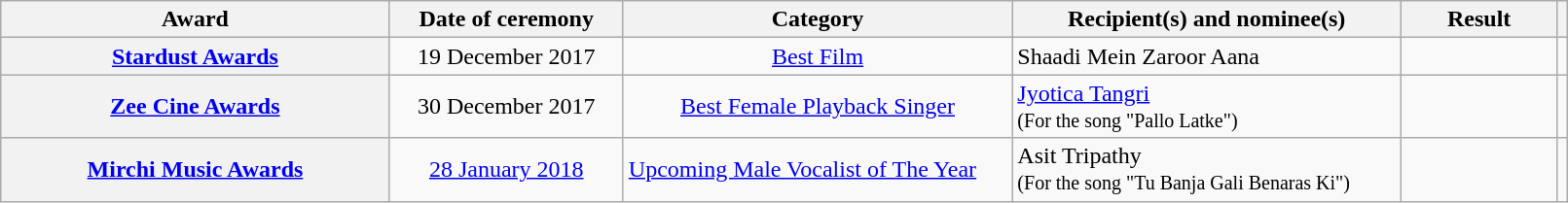<table width="85%" class="wikitable plainrowheaders sortable">
<tr>
<th width="25%">Award</th>
<th width="15%">Date of ceremony</th>
<th width="25%">Category</th>
<th width="25%">Recipient(s) and nominee(s)</th>
<th width="10%">Result</th>
<th scope="col" class="unsortable"></th>
</tr>
<tr>
<th scope="row"><a href='#'>Stardust Awards</a></th>
<td style="text-align:center;">19 December 2017</td>
<td align="center"><a href='#'>Best Film</a></td>
<td>Shaadi Mein Zaroor Aana</td>
<td></td>
<td style="text-align:center;"></td>
</tr>
<tr>
<th scope="row"><a href='#'>Zee Cine Awards</a></th>
<td style="text-align:center;">30 December 2017</td>
<td align="center"><a href='#'>Best Female Playback Singer</a></td>
<td><a href='#'>Jyotica Tangri</a><br><small>(For the song "Pallo Latke")</small></td>
<td></td>
<td style="text-align:center;"></td>
</tr>
<tr>
<th scope="row"><a href='#'>Mirchi Music Awards</a></th>
<td style="text-align:center;"><a href='#'>28 January 2018</a></td>
<td><a href='#'>Upcoming Male Vocalist of The Year</a></td>
<td>Asit Tripathy<br><small>(For the song "Tu Banja Gali Benaras Ki")</small></td>
<td></td>
<td style="text-align:center;"></td>
</tr>
</table>
